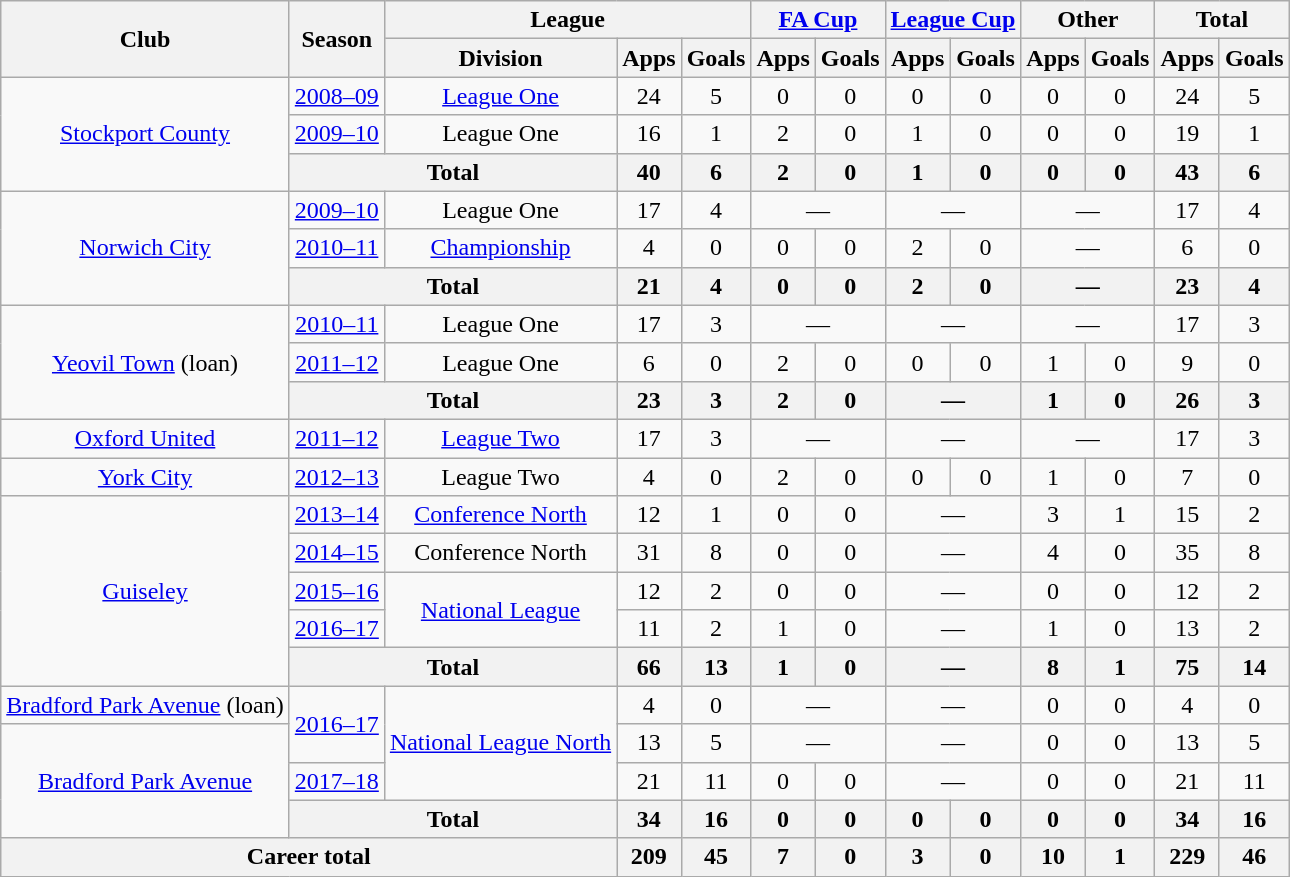<table class="wikitable" style="text-align: center">
<tr>
<th rowspan="2">Club</th>
<th rowspan="2">Season</th>
<th colspan="3">League</th>
<th colspan="2"><a href='#'>FA Cup</a></th>
<th colspan="2"><a href='#'>League Cup</a></th>
<th colspan="2">Other</th>
<th colspan="2">Total</th>
</tr>
<tr>
<th>Division</th>
<th>Apps</th>
<th>Goals</th>
<th>Apps</th>
<th>Goals</th>
<th>Apps</th>
<th>Goals</th>
<th>Apps</th>
<th>Goals</th>
<th>Apps</th>
<th>Goals</th>
</tr>
<tr>
<td rowspan="3"><a href='#'>Stockport County</a></td>
<td><a href='#'>2008–09</a></td>
<td><a href='#'>League One</a></td>
<td>24</td>
<td>5</td>
<td>0</td>
<td>0</td>
<td>0</td>
<td>0</td>
<td>0</td>
<td>0</td>
<td>24</td>
<td>5</td>
</tr>
<tr>
<td><a href='#'>2009–10</a></td>
<td>League One</td>
<td>16</td>
<td>1</td>
<td>2</td>
<td>0</td>
<td>1</td>
<td>0</td>
<td>0</td>
<td>0</td>
<td>19</td>
<td>1</td>
</tr>
<tr>
<th colspan="2">Total</th>
<th>40</th>
<th>6</th>
<th>2</th>
<th>0</th>
<th>1</th>
<th>0</th>
<th>0</th>
<th>0</th>
<th>43</th>
<th>6</th>
</tr>
<tr>
<td rowspan="3"><a href='#'>Norwich City</a></td>
<td><a href='#'>2009–10</a></td>
<td>League One</td>
<td>17</td>
<td>4</td>
<td colspan="2">—</td>
<td colspan="2">—</td>
<td colspan="2">—</td>
<td>17</td>
<td>4</td>
</tr>
<tr>
<td><a href='#'>2010–11</a></td>
<td><a href='#'>Championship</a></td>
<td>4</td>
<td>0</td>
<td>0</td>
<td>0</td>
<td>2</td>
<td>0</td>
<td colspan="2">—</td>
<td>6</td>
<td>0</td>
</tr>
<tr>
<th colspan="2">Total</th>
<th>21</th>
<th>4</th>
<th>0</th>
<th>0</th>
<th>2</th>
<th>0</th>
<th colspan="2">—</th>
<th>23</th>
<th>4</th>
</tr>
<tr>
<td rowspan="3"><a href='#'>Yeovil Town</a> (loan)</td>
<td><a href='#'>2010–11</a></td>
<td>League One</td>
<td>17</td>
<td>3</td>
<td colspan="2">—</td>
<td colspan="2">—</td>
<td colspan="2">—</td>
<td>17</td>
<td>3</td>
</tr>
<tr>
<td><a href='#'>2011–12</a></td>
<td>League One</td>
<td>6</td>
<td>0</td>
<td>2</td>
<td>0</td>
<td>0</td>
<td>0</td>
<td>1</td>
<td>0</td>
<td>9</td>
<td>0</td>
</tr>
<tr>
<th colspan="2">Total</th>
<th>23</th>
<th>3</th>
<th>2</th>
<th>0</th>
<th colspan="2">—</th>
<th>1</th>
<th>0</th>
<th>26</th>
<th>3</th>
</tr>
<tr>
<td><a href='#'>Oxford United</a></td>
<td><a href='#'>2011–12</a></td>
<td><a href='#'>League Two</a></td>
<td>17</td>
<td>3</td>
<td colspan="2">—</td>
<td colspan="2">—</td>
<td colspan="2">—</td>
<td>17</td>
<td>3</td>
</tr>
<tr>
<td><a href='#'>York City</a></td>
<td><a href='#'>2012–13</a></td>
<td>League Two</td>
<td>4</td>
<td>0</td>
<td>2</td>
<td>0</td>
<td>0</td>
<td>0</td>
<td>1</td>
<td>0</td>
<td>7</td>
<td>0</td>
</tr>
<tr>
<td rowspan="5"><a href='#'>Guiseley</a></td>
<td><a href='#'>2013–14</a></td>
<td><a href='#'>Conference North</a></td>
<td>12</td>
<td>1</td>
<td>0</td>
<td>0</td>
<td colspan="2">—</td>
<td>3</td>
<td>1</td>
<td>15</td>
<td>2</td>
</tr>
<tr>
<td><a href='#'>2014–15</a></td>
<td>Conference North</td>
<td>31</td>
<td>8</td>
<td>0</td>
<td>0</td>
<td colspan="2">—</td>
<td>4</td>
<td>0</td>
<td>35</td>
<td>8</td>
</tr>
<tr>
<td><a href='#'>2015–16</a></td>
<td rowspan="2"><a href='#'>National League</a></td>
<td>12</td>
<td>2</td>
<td>0</td>
<td>0</td>
<td colspan="2">—</td>
<td>0</td>
<td>0</td>
<td>12</td>
<td>2</td>
</tr>
<tr>
<td><a href='#'>2016–17</a></td>
<td>11</td>
<td>2</td>
<td>1</td>
<td>0</td>
<td colspan="2">—</td>
<td>1</td>
<td>0</td>
<td>13</td>
<td>2</td>
</tr>
<tr>
<th colspan="2">Total</th>
<th>66</th>
<th>13</th>
<th>1</th>
<th>0</th>
<th colspan="2">—</th>
<th>8</th>
<th>1</th>
<th>75</th>
<th>14</th>
</tr>
<tr>
<td><a href='#'>Bradford Park Avenue</a> (loan)</td>
<td rowspan="2"><a href='#'>2016–17</a></td>
<td rowspan="3"><a href='#'>National League North</a></td>
<td>4</td>
<td>0</td>
<td colspan="2">—</td>
<td colspan="2">—</td>
<td>0</td>
<td>0</td>
<td>4</td>
<td>0</td>
</tr>
<tr>
<td rowspan="3"><a href='#'>Bradford Park Avenue</a></td>
<td>13</td>
<td>5</td>
<td colspan="2">—</td>
<td colspan="2">—</td>
<td>0</td>
<td>0</td>
<td>13</td>
<td>5</td>
</tr>
<tr>
<td><a href='#'>2017–18</a></td>
<td>21</td>
<td>11</td>
<td>0</td>
<td>0</td>
<td colspan="2">—</td>
<td>0</td>
<td>0</td>
<td>21</td>
<td>11</td>
</tr>
<tr>
<th colspan="2">Total</th>
<th>34</th>
<th>16</th>
<th>0</th>
<th>0</th>
<th>0</th>
<th>0</th>
<th>0</th>
<th>0</th>
<th>34</th>
<th>16</th>
</tr>
<tr>
<th colspan="3">Career total</th>
<th>209</th>
<th>45</th>
<th>7</th>
<th>0</th>
<th>3</th>
<th>0</th>
<th>10</th>
<th>1</th>
<th>229</th>
<th>46</th>
</tr>
</table>
